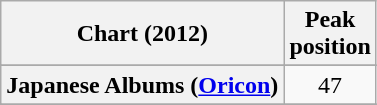<table class="wikitable sortable plainrowheaders" style="text-align:center">
<tr>
<th scope="col">Chart (2012)</th>
<th scope="col">Peak<br>position</th>
</tr>
<tr>
</tr>
<tr>
</tr>
<tr>
</tr>
<tr>
</tr>
<tr>
</tr>
<tr>
</tr>
<tr>
</tr>
<tr>
</tr>
<tr>
</tr>
<tr>
<th scope="row">Japanese Albums (<a href='#'>Oricon</a>)</th>
<td>47</td>
</tr>
<tr>
</tr>
<tr>
</tr>
<tr>
</tr>
<tr>
</tr>
<tr>
</tr>
<tr>
</tr>
<tr>
</tr>
</table>
